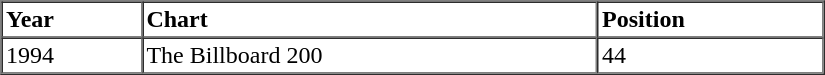<table border="1" cellspacing="0" cellpadding="2" style="width:550px;">
<tr>
<th align="left">Year</th>
<th align="left">Chart</th>
<th align="left">Position</th>
</tr>
<tr>
<td align="left">1994</td>
<td align="left">The Billboard 200</td>
<td align="left">44</td>
</tr>
</table>
